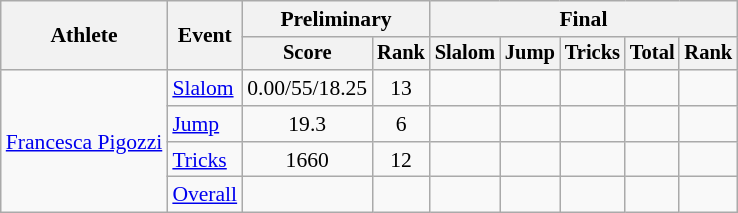<table class=wikitable style=font-size:90%;text-align:center>
<tr>
<th rowspan=2>Athlete</th>
<th rowspan=2>Event</th>
<th colspan=2>Preliminary</th>
<th colspan=5>Final</th>
</tr>
<tr style=font-size:95%>
<th>Score</th>
<th>Rank</th>
<th>Slalom</th>
<th>Jump</th>
<th>Tricks</th>
<th>Total</th>
<th>Rank</th>
</tr>
<tr>
<td align=left rowspan=4><a href='#'>Francesca Pigozzi</a></td>
<td align=left><a href='#'>Slalom</a></td>
<td>0.00/55/18.25</td>
<td>13</td>
<td></td>
<td></td>
<td></td>
<td></td>
<td></td>
</tr>
<tr>
<td align=left><a href='#'>Jump</a></td>
<td>19.3</td>
<td>6</td>
<td></td>
<td></td>
<td></td>
<td></td>
<td></td>
</tr>
<tr>
<td align=left><a href='#'>Tricks</a></td>
<td>1660</td>
<td>12</td>
<td></td>
<td></td>
<td></td>
<td></td>
<td></td>
</tr>
<tr>
<td align=left><a href='#'>Overall</a></td>
<td></td>
<td></td>
<td></td>
<td></td>
<td></td>
<td></td>
<td></td>
</tr>
</table>
